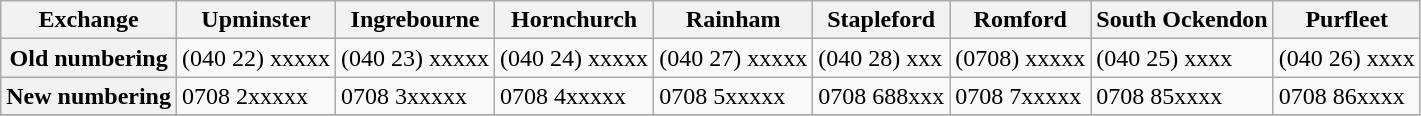<table class="wikitable">
<tr>
<th>Exchange</th>
<th>Upminster</th>
<th>Ingrebourne</th>
<th>Hornchurch</th>
<th>Rainham</th>
<th>Stapleford</th>
<th>Romford</th>
<th>South Ockendon</th>
<th>Purfleet</th>
</tr>
<tr>
<th>Old numbering</th>
<td>(040 22) xxxxx</td>
<td>(040 23) xxxxx</td>
<td>(040 24) xxxxx</td>
<td>(040 27) xxxxx</td>
<td>(040 28) xxx</td>
<td>(0708) xxxxx</td>
<td>(040 25) xxxx</td>
<td>(040 26) xxxx</td>
</tr>
<tr>
<th>New numbering</th>
<td>0708 2xxxxx</td>
<td>0708 3xxxxx</td>
<td>0708 4xxxxx</td>
<td>0708 5xxxxx</td>
<td>0708 688xxx</td>
<td>0708 7xxxxx</td>
<td>0708 85xxxx</td>
<td>0708 86xxxx</td>
</tr>
<tr>
</tr>
</table>
